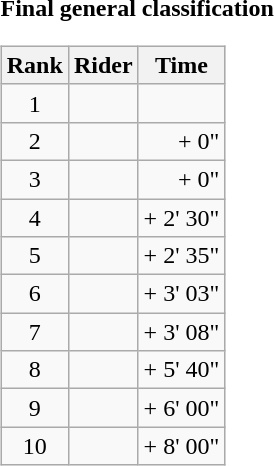<table>
<tr>
<td><strong>Final general classification</strong><br><table class="wikitable">
<tr>
<th scope="col">Rank</th>
<th scope="col">Rider</th>
<th scope="col">Time</th>
</tr>
<tr>
<td style="text-align:center;">1</td>
<td></td>
<td style="text-align:right;"></td>
</tr>
<tr>
<td style="text-align:center;">2</td>
<td></td>
<td style="text-align:right;">+ 0"</td>
</tr>
<tr>
<td style="text-align:center;">3</td>
<td></td>
<td style="text-align:right;">+ 0"</td>
</tr>
<tr>
<td style="text-align:center;">4</td>
<td></td>
<td style="text-align:right;">+ 2' 30"</td>
</tr>
<tr>
<td style="text-align:center;">5</td>
<td></td>
<td style="text-align:right;">+ 2' 35"</td>
</tr>
<tr>
<td style="text-align:center;">6</td>
<td></td>
<td style="text-align:right;">+ 3' 03"</td>
</tr>
<tr>
<td style="text-align:center;">7</td>
<td></td>
<td style="text-align:right;">+ 3' 08"</td>
</tr>
<tr>
<td style="text-align:center;">8</td>
<td></td>
<td style="text-align:right;">+ 5' 40"</td>
</tr>
<tr>
<td style="text-align:center;">9</td>
<td></td>
<td style="text-align:right;">+ 6' 00"</td>
</tr>
<tr>
<td style="text-align:center;">10</td>
<td></td>
<td style="text-align:right;">+ 8' 00"</td>
</tr>
</table>
</td>
</tr>
</table>
